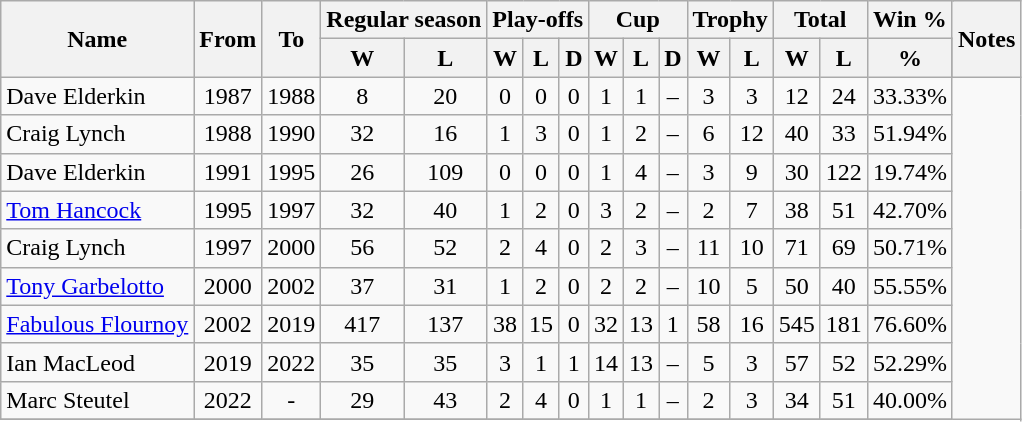<table class="wikitable" style="text-align:center">
<tr>
<th rowspan="2">Name</th>
<th rowspan="2">From</th>
<th rowspan="2">To</th>
<th colspan="2">Regular season</th>
<th colspan="3">Play-offs</th>
<th colspan="3">Cup</th>
<th colspan="2">Trophy</th>
<th colspan="2">Total</th>
<th colspan="2">Win %</th>
<th rowspan="2">Notes</th>
</tr>
<tr>
<th>W</th>
<th>L</th>
<th>W</th>
<th>L</th>
<th>D</th>
<th>W</th>
<th>L</th>
<th>D</th>
<th>W</th>
<th>L</th>
<th>W</th>
<th>L</th>
<th>%</th>
</tr>
<tr>
<td align="left"> Dave Elderkin</td>
<td>1987</td>
<td>1988</td>
<td>8</td>
<td>20</td>
<td>0</td>
<td>0</td>
<td>0</td>
<td>1</td>
<td>1</td>
<td>–</td>
<td>3</td>
<td>3</td>
<td>12</td>
<td>24</td>
<td>33.33%</td>
</tr>
<tr>
<td align="left"> Craig Lynch</td>
<td>1988</td>
<td>1990</td>
<td>32</td>
<td>16</td>
<td>1</td>
<td>3</td>
<td>0</td>
<td>1</td>
<td>2</td>
<td>–</td>
<td>6</td>
<td>12</td>
<td>40</td>
<td>33</td>
<td>51.94%</td>
</tr>
<tr>
<td align="left"> Dave Elderkin</td>
<td>1991</td>
<td>1995</td>
<td>26</td>
<td>109</td>
<td>0</td>
<td>0</td>
<td>0</td>
<td>1</td>
<td>4</td>
<td>–</td>
<td>3</td>
<td>9</td>
<td>30</td>
<td>122</td>
<td>19.74%</td>
</tr>
<tr>
<td align="left"> <a href='#'>Tom Hancock</a></td>
<td>1995</td>
<td>1997</td>
<td>32</td>
<td>40</td>
<td>1</td>
<td>2</td>
<td>0</td>
<td>3</td>
<td>2</td>
<td>–</td>
<td>2</td>
<td>7</td>
<td>38</td>
<td>51</td>
<td>42.70%</td>
</tr>
<tr>
<td align="left"> Craig Lynch</td>
<td>1997</td>
<td>2000</td>
<td>56</td>
<td>52</td>
<td>2</td>
<td>4</td>
<td>0</td>
<td>2</td>
<td>3</td>
<td>–</td>
<td>11</td>
<td>10</td>
<td>71</td>
<td>69</td>
<td>50.71%</td>
</tr>
<tr>
<td align="left"> <a href='#'>Tony Garbelotto</a></td>
<td>2000</td>
<td>2002</td>
<td>37</td>
<td>31</td>
<td>1</td>
<td>2</td>
<td>0</td>
<td>2</td>
<td>2</td>
<td>–</td>
<td>10</td>
<td>5</td>
<td>50</td>
<td>40</td>
<td>55.55%</td>
</tr>
<tr>
<td align="left"> <a href='#'>Fabulous Flournoy</a></td>
<td>2002</td>
<td>2019</td>
<td>417</td>
<td>137</td>
<td>38</td>
<td>15</td>
<td>0</td>
<td>32</td>
<td>13</td>
<td>1</td>
<td>58</td>
<td>16</td>
<td>545</td>
<td>181</td>
<td>76.60%</td>
</tr>
<tr>
<td align="left"> Ian MacLeod</td>
<td>2019</td>
<td>2022</td>
<td>35</td>
<td>35</td>
<td>3</td>
<td>1</td>
<td>1</td>
<td>14</td>
<td>13</td>
<td>–</td>
<td>5</td>
<td>3</td>
<td>57</td>
<td>52</td>
<td>52.29%</td>
</tr>
<tr>
<td align="left"> Marc Steutel</td>
<td>2022</td>
<td>-</td>
<td>29</td>
<td>43</td>
<td>2</td>
<td>4</td>
<td>0</td>
<td>1</td>
<td>1</td>
<td>–</td>
<td>2</td>
<td>3</td>
<td>34</td>
<td>51</td>
<td>40.00%</td>
</tr>
<tr>
</tr>
</table>
